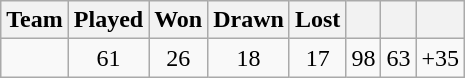<table class="wikitable" style="text-align:center;">
<tr>
<th>Team</th>
<th>Played</th>
<th>Won</th>
<th>Drawn</th>
<th>Lost</th>
<th></th>
<th></th>
<th></th>
</tr>
<tr>
<td></td>
<td>61</td>
<td>26</td>
<td>18</td>
<td>17</td>
<td>98</td>
<td>63</td>
<td>+35</td>
</tr>
</table>
